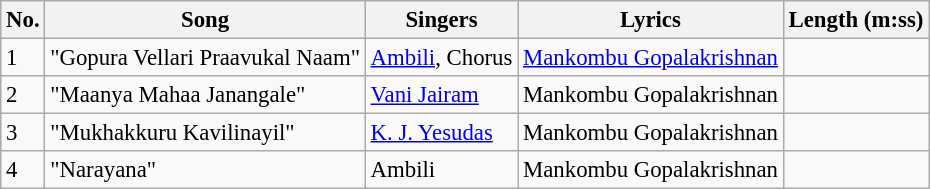<table class="wikitable" style="font-size:95%;">
<tr>
<th>No.</th>
<th>Song</th>
<th>Singers</th>
<th>Lyrics</th>
<th>Length (m:ss)</th>
</tr>
<tr>
<td>1</td>
<td>"Gopura Vellari Praavukal Naam"</td>
<td><a href='#'>Ambili</a>, Chorus</td>
<td><a href='#'>Mankombu Gopalakrishnan</a></td>
<td></td>
</tr>
<tr>
<td>2</td>
<td>"Maanya Mahaa Janangale"</td>
<td><a href='#'>Vani Jairam</a></td>
<td>Mankombu Gopalakrishnan</td>
<td></td>
</tr>
<tr>
<td>3</td>
<td>"Mukhakkuru Kavilinayil"</td>
<td><a href='#'>K. J. Yesudas</a></td>
<td>Mankombu Gopalakrishnan</td>
<td></td>
</tr>
<tr>
<td>4</td>
<td>"Narayana"</td>
<td>Ambili</td>
<td>Mankombu Gopalakrishnan</td>
<td></td>
</tr>
</table>
